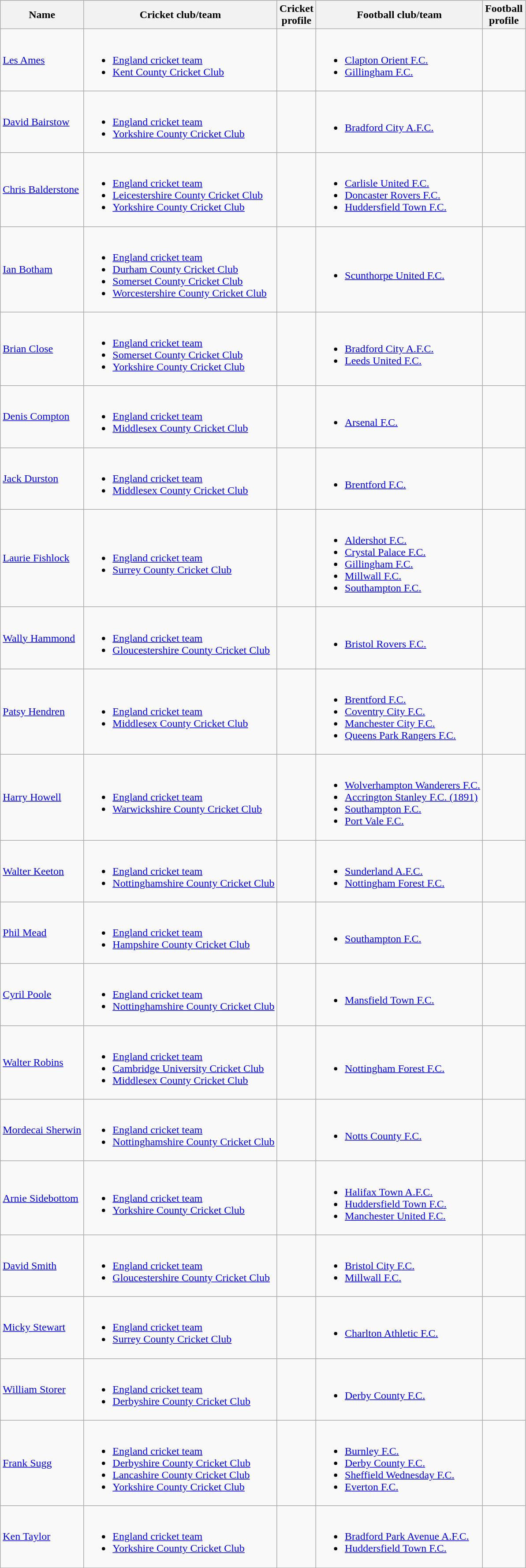<table class=wikitable>
<tr>
<th>Name</th>
<th>Cricket club/team</th>
<th>Cricket<br>profile</th>
<th>Football club/team</th>
<th>Football<br>profile</th>
</tr>
<tr>
<td><a href='#'>Les Ames</a></td>
<td><br><ul><li><a href='#'>England cricket team</a></li><li><a href='#'>Kent County Cricket Club</a></li></ul></td>
<td></td>
<td><br><ul><li><a href='#'>Clapton Orient F.C.</a></li><li><a href='#'>Gillingham F.C.</a></li></ul></td>
<td></td>
</tr>
<tr>
<td><a href='#'>David Bairstow</a></td>
<td><br><ul><li><a href='#'>England cricket team</a></li><li><a href='#'>Yorkshire County Cricket Club</a></li></ul></td>
<td></td>
<td><br><ul><li><a href='#'>Bradford City A.F.C.</a></li></ul></td>
<td></td>
</tr>
<tr>
<td><a href='#'>Chris Balderstone</a></td>
<td><br><ul><li><a href='#'>England cricket team</a></li><li><a href='#'>Leicestershire County Cricket Club</a></li><li><a href='#'>Yorkshire County Cricket Club</a></li></ul></td>
<td></td>
<td><br><ul><li><a href='#'>Carlisle United F.C.</a></li><li><a href='#'>Doncaster Rovers F.C.</a></li><li><a href='#'>Huddersfield Town F.C.</a></li></ul></td>
<td></td>
</tr>
<tr>
<td><a href='#'>Ian Botham</a></td>
<td><br><ul><li><a href='#'>England cricket team</a></li><li><a href='#'>Durham County Cricket Club</a></li><li><a href='#'>Somerset County Cricket Club</a></li><li><a href='#'>Worcestershire County Cricket Club</a></li></ul></td>
<td></td>
<td><br><ul><li><a href='#'>Scunthorpe United F.C.</a></li></ul></td>
<td></td>
</tr>
<tr>
<td><a href='#'>Brian Close</a></td>
<td><br><ul><li><a href='#'>England cricket team</a></li><li><a href='#'>Somerset County Cricket Club</a></li><li><a href='#'>Yorkshire County Cricket Club</a></li></ul></td>
<td></td>
<td><br><ul><li><a href='#'>Bradford City A.F.C.</a></li><li><a href='#'>Leeds United F.C.</a></li></ul></td>
<td><br></td>
</tr>
<tr>
<td><a href='#'>Denis Compton</a></td>
<td><br><ul><li><a href='#'>England cricket team</a></li><li><a href='#'>Middlesex County Cricket Club</a></li></ul></td>
<td></td>
<td><br><ul><li><a href='#'>Arsenal F.C.</a></li></ul></td>
<td></td>
</tr>
<tr>
<td><a href='#'>Jack Durston</a></td>
<td><br><ul><li><a href='#'>England cricket team</a></li><li><a href='#'>Middlesex County Cricket Club</a></li></ul></td>
<td></td>
<td><br><ul><li><a href='#'>Brentford F.C.</a></li></ul></td>
<td></td>
</tr>
<tr>
<td><a href='#'>Laurie Fishlock</a></td>
<td><br><ul><li><a href='#'>England cricket team</a></li><li><a href='#'>Surrey County Cricket Club</a></li></ul></td>
<td></td>
<td><br><ul><li><a href='#'>Aldershot F.C.</a></li><li><a href='#'>Crystal Palace F.C.</a></li><li><a href='#'>Gillingham F.C.</a></li><li><a href='#'>Millwall F.C.</a></li><li><a href='#'>Southampton F.C.</a></li></ul></td>
<td></td>
</tr>
<tr>
<td><a href='#'>Wally Hammond</a></td>
<td><br><ul><li><a href='#'>England cricket team</a></li><li><a href='#'>Gloucestershire County Cricket Club</a></li></ul></td>
<td></td>
<td><br><ul><li><a href='#'>Bristol Rovers F.C.</a></li></ul></td>
<td></td>
</tr>
<tr>
<td><a href='#'>Patsy Hendren</a></td>
<td><br><ul><li><a href='#'>England cricket team</a></li><li><a href='#'>Middlesex County Cricket Club</a></li></ul></td>
<td></td>
<td><br><ul><li><a href='#'>Brentford F.C.</a></li><li><a href='#'>Coventry City F.C.</a></li><li><a href='#'>Manchester City F.C.</a></li><li><a href='#'>Queens Park Rangers F.C.</a></li></ul></td>
<td></td>
</tr>
<tr>
<td><a href='#'>Harry Howell</a></td>
<td><br><ul><li><a href='#'>England cricket team</a></li><li><a href='#'>Warwickshire County Cricket Club</a></li></ul></td>
<td></td>
<td><br><ul><li><a href='#'>Wolverhampton Wanderers F.C.</a></li><li><a href='#'>Accrington Stanley F.C. (1891)</a></li><li><a href='#'>Southampton F.C.</a></li><li><a href='#'>Port Vale F.C.</a></li></ul></td>
<td></td>
</tr>
<tr>
<td><a href='#'>Walter Keeton</a></td>
<td><br><ul><li><a href='#'>England cricket team</a></li><li><a href='#'>Nottinghamshire County Cricket Club</a></li></ul></td>
<td></td>
<td><br><ul><li><a href='#'>Sunderland A.F.C.</a></li><li><a href='#'>Nottingham Forest F.C.</a></li></ul></td>
<td></td>
</tr>
<tr>
<td><a href='#'>Phil Mead</a></td>
<td><br><ul><li><a href='#'>England cricket team</a></li><li><a href='#'>Hampshire County Cricket Club</a></li></ul></td>
<td></td>
<td><br><ul><li><a href='#'>Southampton F.C.</a></li></ul></td>
<td></td>
</tr>
<tr>
<td><a href='#'>Cyril Poole</a></td>
<td><br><ul><li><a href='#'>England cricket team</a></li><li><a href='#'>Nottinghamshire County Cricket Club</a></li></ul></td>
<td></td>
<td><br><ul><li><a href='#'>Mansfield Town F.C.</a></li></ul></td>
<td></td>
</tr>
<tr>
<td><a href='#'>Walter Robins</a></td>
<td><br><ul><li><a href='#'>England cricket team</a></li><li><a href='#'>Cambridge University Cricket Club</a></li><li><a href='#'>Middlesex County Cricket Club</a></li></ul></td>
<td></td>
<td><br><ul><li><a href='#'>Nottingham Forest F.C.</a></li></ul></td>
<td></td>
</tr>
<tr>
<td><a href='#'>Mordecai Sherwin</a></td>
<td><br><ul><li><a href='#'>England cricket team</a></li><li><a href='#'>Nottinghamshire County Cricket Club</a></li></ul></td>
<td></td>
<td><br><ul><li><a href='#'>Notts County F.C.</a></li></ul></td>
<td></td>
</tr>
<tr>
<td><a href='#'>Arnie Sidebottom</a></td>
<td><br><ul><li><a href='#'>England cricket team</a></li><li><a href='#'>Yorkshire County Cricket Club</a></li></ul></td>
<td></td>
<td><br><ul><li><a href='#'>Halifax Town A.F.C.</a></li><li><a href='#'>Huddersfield Town F.C.</a></li><li><a href='#'>Manchester United F.C.</a></li></ul></td>
<td></td>
</tr>
<tr>
<td><a href='#'>David Smith</a></td>
<td><br><ul><li><a href='#'>England cricket team</a></li><li><a href='#'>Gloucestershire County Cricket Club</a></li></ul></td>
<td></td>
<td><br><ul><li><a href='#'>Bristol City F.C.</a></li><li><a href='#'>Millwall F.C.</a></li></ul></td>
<td></td>
</tr>
<tr>
<td><a href='#'>Micky Stewart</a></td>
<td><br><ul><li><a href='#'>England cricket team</a></li><li><a href='#'>Surrey County Cricket Club</a></li></ul></td>
<td></td>
<td><br><ul><li><a href='#'>Charlton Athletic F.C.</a></li></ul></td>
<td></td>
</tr>
<tr>
<td><a href='#'>William Storer</a></td>
<td><br><ul><li><a href='#'>England cricket team</a></li><li><a href='#'>Derbyshire County Cricket Club</a></li></ul></td>
<td></td>
<td><br><ul><li><a href='#'>Derby County F.C.</a></li></ul></td>
<td></td>
</tr>
<tr>
<td><a href='#'>Frank Sugg</a></td>
<td><br><ul><li><a href='#'>England cricket team</a></li><li><a href='#'>Derbyshire County Cricket Club</a></li><li><a href='#'>Lancashire County Cricket Club</a></li><li><a href='#'>Yorkshire County Cricket Club</a></li></ul></td>
<td></td>
<td><br><ul><li><a href='#'>Burnley F.C.</a></li><li><a href='#'>Derby County F.C.</a></li><li><a href='#'>Sheffield Wednesday F.C.</a></li><li><a href='#'>Everton F.C.</a></li></ul></td>
<td></td>
</tr>
<tr>
<td><a href='#'>Ken Taylor</a></td>
<td><br><ul><li><a href='#'>England cricket team</a></li><li><a href='#'>Yorkshire County Cricket Club</a></li></ul></td>
<td></td>
<td><br><ul><li><a href='#'>Bradford Park Avenue A.F.C.</a></li><li><a href='#'>Huddersfield Town F.C.</a></li></ul></td>
<td></td>
</tr>
</table>
